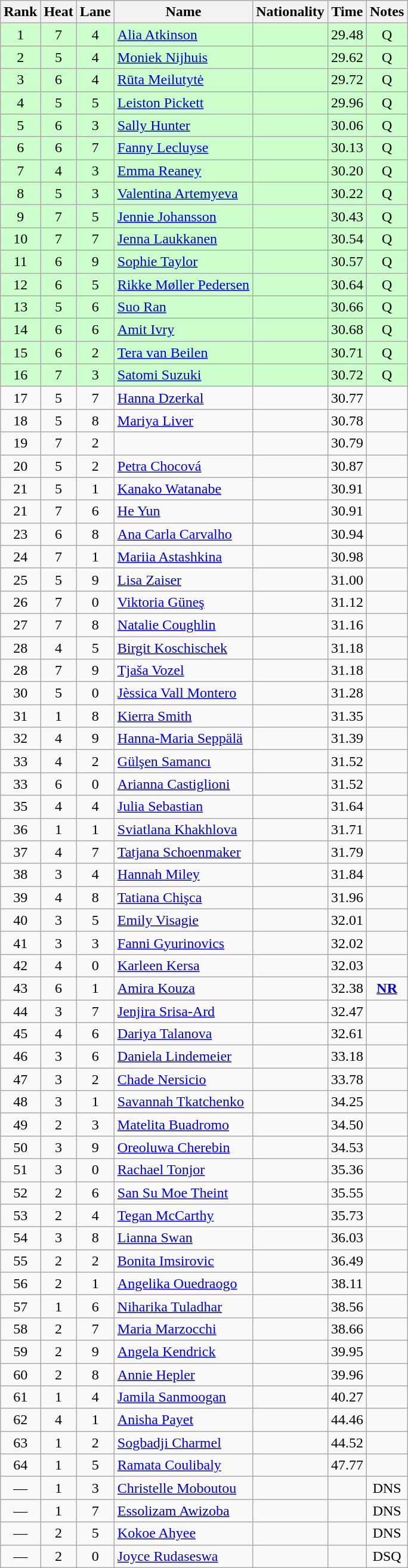<table class="wikitable sortable" style="text-align:center">
<tr>
<th>Rank</th>
<th>Heat</th>
<th>Lane</th>
<th>Name</th>
<th>Nationality</th>
<th>Time</th>
<th>Notes</th>
</tr>
<tr bgcolor=ccffcc>
<td>1</td>
<td>7</td>
<td>4</td>
<td align=left><a href='#'>Alia Atkinson</a></td>
<td align=left></td>
<td>29.48</td>
<td>Q</td>
</tr>
<tr bgcolor=ccffcc>
<td>2</td>
<td>5</td>
<td>4</td>
<td align=left><a href='#'>Moniek Nijhuis</a></td>
<td align=left></td>
<td>29.62</td>
<td>Q</td>
</tr>
<tr bgcolor=ccffcc>
<td>3</td>
<td>6</td>
<td>4</td>
<td align=left><a href='#'>Rūta Meilutytė</a></td>
<td align=left></td>
<td>29.72</td>
<td>Q</td>
</tr>
<tr bgcolor=ccffcc>
<td>4</td>
<td>5</td>
<td>5</td>
<td align=left><a href='#'>Leiston Pickett</a></td>
<td align=left></td>
<td>29.96</td>
<td>Q</td>
</tr>
<tr bgcolor=ccffcc>
<td>5</td>
<td>6</td>
<td>3</td>
<td align=left><a href='#'>Sally Hunter</a></td>
<td align=left></td>
<td>30.06</td>
<td>Q</td>
</tr>
<tr bgcolor=ccffcc>
<td>6</td>
<td>6</td>
<td>7</td>
<td align=left><a href='#'>Fanny Lecluyse</a></td>
<td align=left></td>
<td>30.13</td>
<td>Q</td>
</tr>
<tr bgcolor=ccffcc>
<td>7</td>
<td>4</td>
<td>3</td>
<td align=left><a href='#'>Emma Reaney</a></td>
<td align=left></td>
<td>30.20</td>
<td>Q</td>
</tr>
<tr bgcolor=ccffcc>
<td>8</td>
<td>5</td>
<td>3</td>
<td align=left><a href='#'>Valentina Artemyeva</a></td>
<td align=left></td>
<td>30.22</td>
<td>Q</td>
</tr>
<tr bgcolor=ccffcc>
<td>9</td>
<td>7</td>
<td>5</td>
<td align=left><a href='#'>Jennie Johansson</a></td>
<td align=left></td>
<td>30.43</td>
<td>Q</td>
</tr>
<tr bgcolor=ccffcc>
<td>10</td>
<td>7</td>
<td>7</td>
<td align=left><a href='#'>Jenna Laukkanen</a></td>
<td align=left></td>
<td>30.54</td>
<td>Q</td>
</tr>
<tr bgcolor=ccffcc>
<td>11</td>
<td>6</td>
<td>9</td>
<td align=left><a href='#'>Sophie Taylor</a></td>
<td align=left></td>
<td>30.57</td>
<td>Q</td>
</tr>
<tr bgcolor=ccffcc>
<td>12</td>
<td>6</td>
<td>5</td>
<td align=left><a href='#'>Rikke Møller Pedersen</a></td>
<td align=left></td>
<td>30.64</td>
<td>Q</td>
</tr>
<tr bgcolor=ccffcc>
<td>13</td>
<td>5</td>
<td>6</td>
<td align=left><a href='#'>Suo Ran</a></td>
<td align=left></td>
<td>30.66</td>
<td>Q</td>
</tr>
<tr bgcolor=ccffcc>
<td>14</td>
<td>6</td>
<td>6</td>
<td align=left><a href='#'>Amit Ivry</a></td>
<td align=left></td>
<td>30.68</td>
<td>Q</td>
</tr>
<tr bgcolor=ccffcc>
<td>15</td>
<td>6</td>
<td>2</td>
<td align=left><a href='#'>Tera van Beilen</a></td>
<td align=left></td>
<td>30.71</td>
<td>Q</td>
</tr>
<tr bgcolor=ccffcc>
<td>16</td>
<td>7</td>
<td>3</td>
<td align=left><a href='#'>Satomi Suzuki</a></td>
<td align=left></td>
<td>30.72</td>
<td>Q</td>
</tr>
<tr>
<td>17</td>
<td>5</td>
<td>7</td>
<td align=left><a href='#'>Hanna Dzerkal</a></td>
<td align=left></td>
<td>30.77</td>
<td></td>
</tr>
<tr>
<td>18</td>
<td>5</td>
<td>8</td>
<td align=left><a href='#'>Mariya Liver</a></td>
<td align=left></td>
<td>30.78</td>
<td></td>
</tr>
<tr>
<td>19</td>
<td>7</td>
<td>2</td>
<td align=left></td>
<td align=left></td>
<td>30.79</td>
<td></td>
</tr>
<tr>
<td>20</td>
<td>5</td>
<td>2</td>
<td align=left><a href='#'>Petra Chocová</a></td>
<td align=left></td>
<td>30.87</td>
<td></td>
</tr>
<tr>
<td>21</td>
<td>5</td>
<td>1</td>
<td align=left><a href='#'>Kanako Watanabe</a></td>
<td align=left></td>
<td>30.91</td>
<td></td>
</tr>
<tr>
<td>21</td>
<td>7</td>
<td>6</td>
<td align=left><a href='#'>He Yun</a></td>
<td align=left></td>
<td>30.91</td>
<td></td>
</tr>
<tr>
<td>23</td>
<td>6</td>
<td>8</td>
<td align=left><a href='#'>Ana Carla Carvalho</a></td>
<td align=left></td>
<td>30.94</td>
<td></td>
</tr>
<tr>
<td>24</td>
<td>7</td>
<td>1</td>
<td align=left><a href='#'>Mariia Astashkina</a></td>
<td align=left></td>
<td>30.98</td>
<td></td>
</tr>
<tr>
<td>25</td>
<td>5</td>
<td>9</td>
<td align=left><a href='#'>Lisa Zaiser</a></td>
<td align=left></td>
<td>31.00</td>
<td></td>
</tr>
<tr>
<td>26</td>
<td>7</td>
<td>0</td>
<td align=left><a href='#'>Viktoria Güneş</a></td>
<td align=left></td>
<td>31.12</td>
<td></td>
</tr>
<tr>
<td>27</td>
<td>7</td>
<td>8</td>
<td align=left><a href='#'>Natalie Coughlin</a></td>
<td align=left></td>
<td>31.16</td>
<td></td>
</tr>
<tr>
<td>28</td>
<td>4</td>
<td>5</td>
<td align=left><a href='#'>Birgit Koschischek</a></td>
<td align=left></td>
<td>31.18</td>
<td></td>
</tr>
<tr>
<td>28</td>
<td>7</td>
<td>9</td>
<td align=left><a href='#'>Tjaša Vozel</a></td>
<td align=left></td>
<td>31.18</td>
<td></td>
</tr>
<tr>
<td>30</td>
<td>5</td>
<td>0</td>
<td align=left><a href='#'>Jèssica Vall Montero</a></td>
<td align=left></td>
<td>31.28</td>
<td></td>
</tr>
<tr>
<td>31</td>
<td>1</td>
<td>8</td>
<td align=left><a href='#'>Kierra Smith</a></td>
<td align=left></td>
<td>31.35</td>
<td></td>
</tr>
<tr>
<td>32</td>
<td>4</td>
<td>9</td>
<td align=left><a href='#'>Hanna-Maria Seppälä</a></td>
<td align=left></td>
<td>31.39</td>
<td></td>
</tr>
<tr>
<td>33</td>
<td>4</td>
<td>2</td>
<td align=left><a href='#'>Gülşen Samancı</a></td>
<td align=left></td>
<td>31.52</td>
<td></td>
</tr>
<tr>
<td>33</td>
<td>6</td>
<td>0</td>
<td align=left><a href='#'>Arianna Castiglioni</a></td>
<td align=left></td>
<td>31.52</td>
<td></td>
</tr>
<tr>
<td>35</td>
<td>4</td>
<td>4</td>
<td align=left><a href='#'>Julia Sebastian</a></td>
<td align=left></td>
<td>31.64</td>
<td></td>
</tr>
<tr>
<td>36</td>
<td>1</td>
<td>1</td>
<td align=left><a href='#'>Sviatlana Khakhlova</a></td>
<td align=left></td>
<td>31.71</td>
<td></td>
</tr>
<tr>
<td>37</td>
<td>4</td>
<td>7</td>
<td align=left><a href='#'>Tatjana Schoenmaker</a></td>
<td align=left></td>
<td>31.79</td>
<td></td>
</tr>
<tr>
<td>38</td>
<td>3</td>
<td>4</td>
<td align=left><a href='#'>Hannah Miley</a></td>
<td align=left></td>
<td>31.84</td>
<td></td>
</tr>
<tr>
<td>39</td>
<td>4</td>
<td>8</td>
<td align=left><a href='#'>Tatiana Chişca</a></td>
<td align=left></td>
<td>31.96</td>
<td></td>
</tr>
<tr>
<td>40</td>
<td>3</td>
<td>5</td>
<td align=left><a href='#'>Emily Visagie</a></td>
<td align=left></td>
<td>32.01</td>
<td></td>
</tr>
<tr>
<td>41</td>
<td>3</td>
<td>3</td>
<td align=left><a href='#'>Fanni Gyurinovics</a></td>
<td align=left></td>
<td>32.02</td>
<td></td>
</tr>
<tr>
<td>42</td>
<td>4</td>
<td>0</td>
<td align=left><a href='#'>Karleen Kersa</a></td>
<td align=left></td>
<td>32.03</td>
<td></td>
</tr>
<tr>
<td>43</td>
<td>6</td>
<td>1</td>
<td align=left><a href='#'>Amira Kouza</a></td>
<td align=left></td>
<td>32.38</td>
<td><strong><a href='#'>NR</a></strong></td>
</tr>
<tr>
<td>44</td>
<td>3</td>
<td>7</td>
<td align=left><a href='#'>Jenjira Srisa-Ard</a></td>
<td align=left></td>
<td>32.47</td>
<td></td>
</tr>
<tr>
<td>45</td>
<td>4</td>
<td>6</td>
<td align=left><a href='#'>Dariya Talanova</a></td>
<td align=left></td>
<td>32.61</td>
<td></td>
</tr>
<tr>
<td>46</td>
<td>3</td>
<td>6</td>
<td align=left><a href='#'>Daniela Lindemeier</a></td>
<td align=left></td>
<td>33.18</td>
<td></td>
</tr>
<tr>
<td>47</td>
<td>3</td>
<td>2</td>
<td align=left><a href='#'>Chade Nersicio</a></td>
<td align=left></td>
<td>33.78</td>
<td></td>
</tr>
<tr>
<td>48</td>
<td>3</td>
<td>1</td>
<td align=left><a href='#'>Savannah Tkatchenko</a></td>
<td align=left></td>
<td>34.25</td>
<td></td>
</tr>
<tr>
<td>49</td>
<td>2</td>
<td>3</td>
<td align=left><a href='#'>Matelita Buadromo</a></td>
<td align=left></td>
<td>34.50</td>
<td></td>
</tr>
<tr>
<td>50</td>
<td>3</td>
<td>9</td>
<td align=left><a href='#'>Oreoluwa Cherebin</a></td>
<td align=left></td>
<td>34.53</td>
<td></td>
</tr>
<tr>
<td>51</td>
<td>3</td>
<td>0</td>
<td align=left><a href='#'>Rachael Tonjor</a></td>
<td align=left></td>
<td>35.36</td>
<td></td>
</tr>
<tr>
<td>52</td>
<td>2</td>
<td>6</td>
<td align=left><a href='#'>San Su Moe Theint</a></td>
<td align=left></td>
<td>35.55</td>
<td></td>
</tr>
<tr>
<td>53</td>
<td>2</td>
<td>4</td>
<td align=left><a href='#'>Tegan McCarthy</a></td>
<td align=left></td>
<td>35.73</td>
<td></td>
</tr>
<tr>
<td>54</td>
<td>3</td>
<td>8</td>
<td align=left><a href='#'>Lianna Swan</a></td>
<td align=left></td>
<td>36.03</td>
<td></td>
</tr>
<tr>
<td>55</td>
<td>2</td>
<td>2</td>
<td align=left><a href='#'>Bonita Imsirovic</a></td>
<td align=left></td>
<td>36.49</td>
<td></td>
</tr>
<tr>
<td>56</td>
<td>2</td>
<td>1</td>
<td align=left><a href='#'>Angelika Ouedraogo</a></td>
<td align=left></td>
<td>38.11</td>
<td></td>
</tr>
<tr>
<td>57</td>
<td>1</td>
<td>6</td>
<td align=left><a href='#'>Niharika Tuladhar</a></td>
<td align=left></td>
<td>38.56</td>
<td></td>
</tr>
<tr>
<td>58</td>
<td>2</td>
<td>7</td>
<td align=left><a href='#'>Maria Marzocchi</a></td>
<td align=left></td>
<td>38.66</td>
<td></td>
</tr>
<tr>
<td>59</td>
<td>2</td>
<td>9</td>
<td align=left><a href='#'>Angela Kendrick</a></td>
<td align=left></td>
<td>39.95</td>
<td></td>
</tr>
<tr>
<td>60</td>
<td>2</td>
<td>8</td>
<td align=left><a href='#'>Annie Hepler</a></td>
<td align=left></td>
<td>39.96</td>
<td></td>
</tr>
<tr>
<td>61</td>
<td>1</td>
<td>4</td>
<td align=left><a href='#'>Jamila Sanmoogan</a></td>
<td align=left></td>
<td>40.27</td>
<td></td>
</tr>
<tr>
<td>62</td>
<td>4</td>
<td>1</td>
<td align=left><a href='#'>Anisha Payet</a></td>
<td align=left></td>
<td>44.46</td>
<td></td>
</tr>
<tr>
<td>63</td>
<td>1</td>
<td>2</td>
<td align=left><a href='#'>Sogbadji Charmel</a></td>
<td align=left></td>
<td>44.52</td>
<td></td>
</tr>
<tr>
<td>64</td>
<td>1</td>
<td>5</td>
<td align=left><a href='#'>Ramata Coulibaly</a></td>
<td align=left></td>
<td>47.77</td>
<td></td>
</tr>
<tr>
<td>—</td>
<td>1</td>
<td>3</td>
<td align=left><a href='#'>Christelle Moboutou</a></td>
<td align=left></td>
<td></td>
<td>DNS</td>
</tr>
<tr>
<td>—</td>
<td>1</td>
<td>7</td>
<td align=left><a href='#'>Essolizam Awizoba</a></td>
<td align=left></td>
<td></td>
<td>DNS</td>
</tr>
<tr>
<td>—</td>
<td>2</td>
<td>5</td>
<td align=left><a href='#'>Kokoe Ahyee</a></td>
<td align=left></td>
<td></td>
<td>DNS</td>
</tr>
<tr>
<td>—</td>
<td>2</td>
<td>0</td>
<td align=left><a href='#'>Joyce Rudaseswa</a></td>
<td align=left></td>
<td></td>
<td>DSQ</td>
</tr>
</table>
